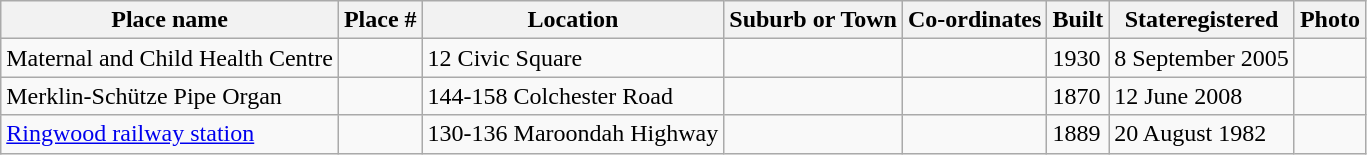<table class="wikitable sortable">
<tr>
<th>Place name</th>
<th>Place #</th>
<th>Location</th>
<th>Suburb or Town</th>
<th>Co-ordinates</th>
<th>Built</th>
<th>Stateregistered</th>
<th class="unsortable">Photo</th>
</tr>
<tr>
<td>Maternal and Child Health Centre</td>
<td></td>
<td>12 Civic Square</td>
<td></td>
<td></td>
<td>1930</td>
<td>8 September 2005</td>
<td></td>
</tr>
<tr>
<td>Merklin-Schütze Pipe Organ</td>
<td></td>
<td>144-158 Colchester Road</td>
<td></td>
<td></td>
<td>1870</td>
<td>12 June 2008</td>
<td></td>
</tr>
<tr>
<td><a href='#'>Ringwood railway station</a></td>
<td></td>
<td>130-136 Maroondah Highway</td>
<td></td>
<td></td>
<td>1889</td>
<td>20 August 1982</td>
<td></td>
</tr>
</table>
